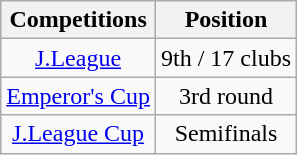<table class="wikitable" style="text-align:center;">
<tr>
<th>Competitions</th>
<th>Position</th>
</tr>
<tr>
<td><a href='#'>J.League</a></td>
<td>9th / 17 clubs</td>
</tr>
<tr>
<td><a href='#'>Emperor's Cup</a></td>
<td>3rd round</td>
</tr>
<tr>
<td><a href='#'>J.League Cup</a></td>
<td>Semifinals</td>
</tr>
</table>
